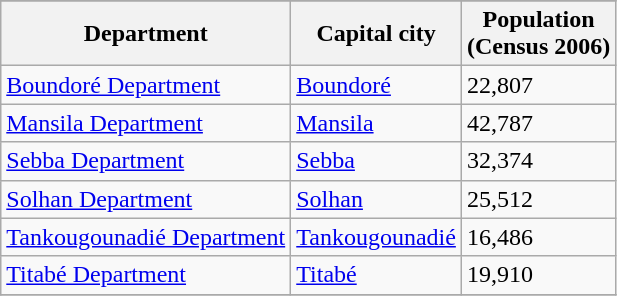<table class="wikitable">
<tr>
</tr>
<tr>
<th>Department</th>
<th>Capital city</th>
<th>Population <br>(Census 2006)</th>
</tr>
<tr>
<td><a href='#'>Boundoré Department</a></td>
<td><a href='#'>Boundoré</a></td>
<td>22,807</td>
</tr>
<tr>
<td><a href='#'>Mansila Department</a></td>
<td><a href='#'>Mansila</a></td>
<td>42,787</td>
</tr>
<tr>
<td><a href='#'>Sebba Department</a></td>
<td><a href='#'>Sebba</a></td>
<td>32,374</td>
</tr>
<tr>
<td><a href='#'>Solhan Department</a></td>
<td><a href='#'>Solhan</a></td>
<td>25,512</td>
</tr>
<tr>
<td><a href='#'>Tankougounadié Department</a></td>
<td><a href='#'>Tankougounadié</a></td>
<td>16,486</td>
</tr>
<tr>
<td><a href='#'>Titabé Department</a></td>
<td><a href='#'>Titabé</a></td>
<td>19,910</td>
</tr>
<tr>
</tr>
</table>
